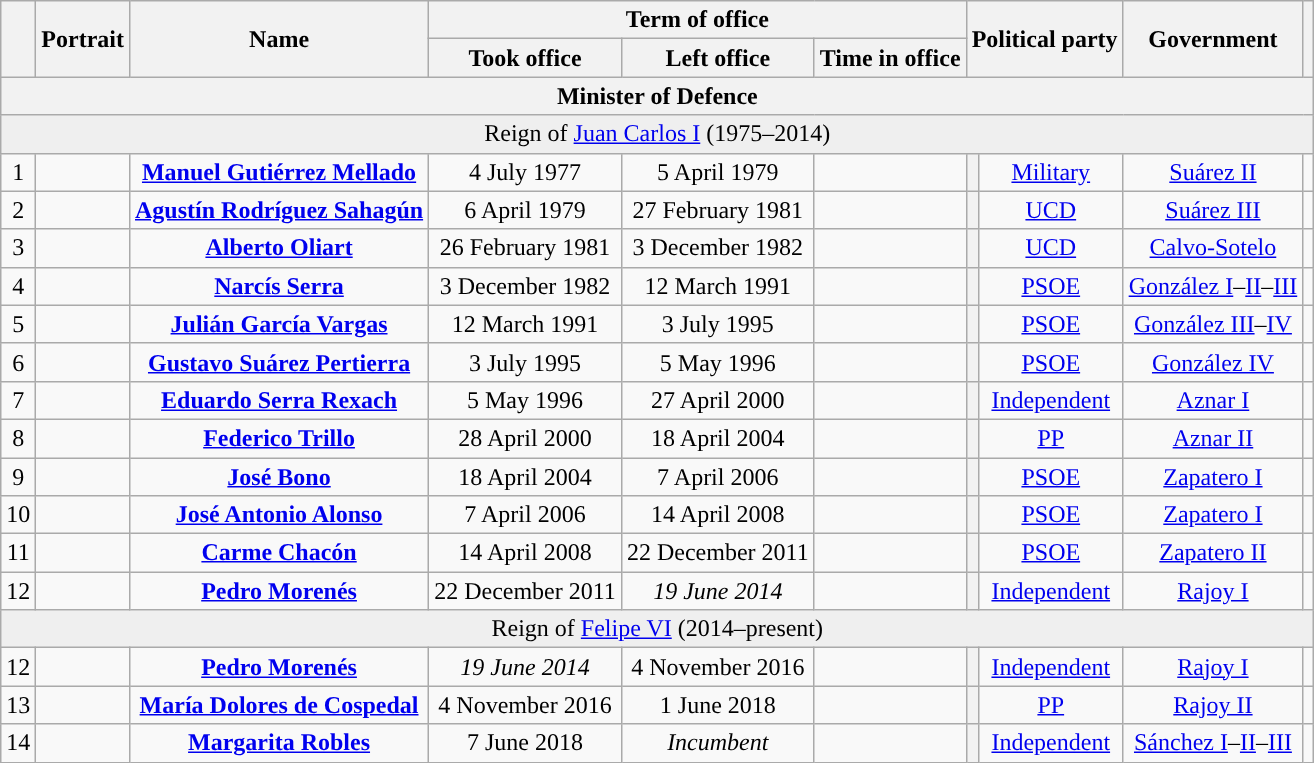<table class="wikitable" style="text-align:center">
<tr>
<th rowspan=2></th>
<th rowspan=2>Portrait</th>
<th rowspan=2>Name<br></th>
<th colspan=3>Term of office</th>
<th colspan=2 rowspan=2>Political party</th>
<th rowspan=2>Government</th>
<th rowspan=2></th>
</tr>
<tr>
<th>Took office</th>
<th>Left office</th>
<th>Time in office</th>
</tr>
<tr>
<th colspan=10>Minister of Defence</th>
</tr>
<tr style="background:#efefef;">
<td colspan=10>Reign of <a href='#'>Juan Carlos I</a> (1975–2014)</td>
</tr>
<tr>
<td>1</td>
<td></td>
<td><strong><a href='#'>Manuel Gutiérrez Mellado</a></strong><br></td>
<td>4 July 1977</td>
<td>5 April 1979</td>
<td></td>
<th style="background:"></th>
<td><a href='#'>Military</a></td>
<td><a href='#'>Suárez II</a></td>
<td></td>
</tr>
<tr>
<td>2</td>
<td></td>
<td><strong><a href='#'>Agustín Rodríguez Sahagún</a></strong><br></td>
<td>6 April 1979</td>
<td>27 February 1981</td>
<td></td>
<th style="background:"></th>
<td><a href='#'>UCD</a></td>
<td><a href='#'>Suárez III</a></td>
<td></td>
</tr>
<tr>
<td>3</td>
<td></td>
<td><strong><a href='#'>Alberto Oliart</a></strong><br></td>
<td>26 February 1981</td>
<td>3 December 1982</td>
<td></td>
<th style="background:"></th>
<td><a href='#'>UCD</a></td>
<td><a href='#'>Calvo-Sotelo</a></td>
<td></td>
</tr>
<tr>
<td>4</td>
<td></td>
<td><strong><a href='#'>Narcís Serra</a></strong><br></td>
<td>3 December 1982</td>
<td>12 March 1991</td>
<td></td>
<th style="background:"></th>
<td><a href='#'>PSOE</a></td>
<td><a href='#'>González I</a>–<a href='#'>II</a>–<a href='#'>III</a></td>
<td><br></td>
</tr>
<tr>
<td>5</td>
<td></td>
<td><strong><a href='#'>Julián García Vargas</a></strong><br></td>
<td>12 March 1991</td>
<td>3 July 1995</td>
<td></td>
<th style="background:"></th>
<td><a href='#'>PSOE</a></td>
<td><a href='#'>González III</a>–<a href='#'>IV</a></td>
<td></td>
</tr>
<tr>
<td>6</td>
<td></td>
<td><strong><a href='#'>Gustavo Suárez Pertierra</a></strong><br></td>
<td>3 July 1995</td>
<td>5 May 1996</td>
<td></td>
<th style="background:"></th>
<td><a href='#'>PSOE</a></td>
<td><a href='#'>González IV</a></td>
<td></td>
</tr>
<tr>
<td>7</td>
<td></td>
<td><strong><a href='#'>Eduardo Serra Rexach</a></strong><br></td>
<td>5 May 1996</td>
<td>27 April 2000</td>
<td></td>
<th style="background:"></th>
<td><a href='#'>Independent</a></td>
<td><a href='#'>Aznar I</a></td>
<td></td>
</tr>
<tr>
<td>8</td>
<td></td>
<td><strong><a href='#'>Federico Trillo</a></strong><br></td>
<td>28 April 2000</td>
<td>18 April 2004</td>
<td></td>
<th style="background:"></th>
<td><a href='#'>PP</a></td>
<td><a href='#'>Aznar II</a></td>
<td></td>
</tr>
<tr>
<td>9</td>
<td></td>
<td><strong><a href='#'>José Bono</a></strong><br></td>
<td>18 April 2004</td>
<td>7 April 2006</td>
<td></td>
<th style="background:"></th>
<td><a href='#'>PSOE</a></td>
<td><a href='#'>Zapatero I</a></td>
<td></td>
</tr>
<tr>
<td>10</td>
<td></td>
<td><strong><a href='#'>José Antonio Alonso</a></strong><br></td>
<td>7 April 2006</td>
<td>14 April 2008</td>
<td></td>
<th style="background:"></th>
<td><a href='#'>PSOE</a></td>
<td><a href='#'>Zapatero I</a></td>
<td></td>
</tr>
<tr>
<td>11</td>
<td></td>
<td><strong><a href='#'>Carme Chacón</a></strong><br></td>
<td>14 April 2008</td>
<td>22 December 2011</td>
<td></td>
<th style="background:"></th>
<td><a href='#'>PSOE</a></td>
<td><a href='#'>Zapatero II</a></td>
<td></td>
</tr>
<tr>
<td>12</td>
<td></td>
<td><strong><a href='#'>Pedro Morenés</a></strong><br></td>
<td>22 December 2011</td>
<td><em>19 June 2014</em></td>
<td></td>
<th style="background:"></th>
<td><a href='#'>Independent</a></td>
<td><a href='#'>Rajoy I</a></td>
<td></td>
</tr>
<tr style="background:#efefef;">
<td colspan=10>Reign of <a href='#'>Felipe VI</a> (2014–present)</td>
</tr>
<tr>
<td>12</td>
<td></td>
<td><strong><a href='#'>Pedro Morenés</a></strong><br></td>
<td><em>19 June 2014</em></td>
<td>4 November 2016</td>
<td></td>
<th style="background:"></th>
<td><a href='#'>Independent</a></td>
<td><a href='#'>Rajoy I</a></td>
<td></td>
</tr>
<tr>
<td>13</td>
<td></td>
<td><strong><a href='#'>María Dolores de Cospedal</a></strong><br></td>
<td>4 November 2016</td>
<td>1 June 2018</td>
<td></td>
<th style="background:"></th>
<td><a href='#'>PP</a></td>
<td><a href='#'>Rajoy II</a></td>
<td></td>
</tr>
<tr>
<td>14</td>
<td></td>
<td><strong><a href='#'>Margarita Robles</a></strong><br></td>
<td>7 June 2018</td>
<td><em>Incumbent</em></td>
<td></td>
<th style="background:"></th>
<td><a href='#'>Independent</a></td>
<td><a href='#'>Sánchez I</a>–<a href='#'>II</a>–<a href='#'>III</a></td>
<td></td>
</tr>
</table>
